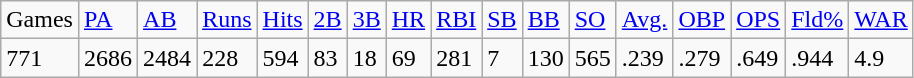<table class="wikitable">
<tr>
<td>Games</td>
<td><a href='#'>PA</a></td>
<td><a href='#'>AB</a></td>
<td><a href='#'>Runs</a></td>
<td><a href='#'>Hits</a></td>
<td><a href='#'>2B</a></td>
<td><a href='#'>3B</a></td>
<td><a href='#'>HR</a></td>
<td><a href='#'>RBI</a></td>
<td><a href='#'>SB</a></td>
<td><a href='#'>BB</a></td>
<td><a href='#'>SO</a></td>
<td><a href='#'>Avg.</a></td>
<td><a href='#'>OBP</a></td>
<td><a href='#'>OPS</a></td>
<td><a href='#'>Fld%</a></td>
<td><a href='#'>WAR</a></td>
</tr>
<tr>
<td>771</td>
<td>2686</td>
<td>2484</td>
<td>228</td>
<td>594</td>
<td>83</td>
<td>18</td>
<td>69</td>
<td>281</td>
<td>7</td>
<td>130</td>
<td>565</td>
<td>.239</td>
<td>.279</td>
<td>.649</td>
<td>.944</td>
<td>4.9</td>
</tr>
</table>
